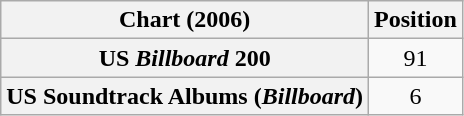<table class="wikitable sortable plainrowheaders" style="text-align:center">
<tr>
<th scope="col">Chart (2006)</th>
<th scope="col">Position</th>
</tr>
<tr>
<th scope="row">US <em>Billboard</em> 200</th>
<td>91</td>
</tr>
<tr>
<th scope="row">US Soundtrack Albums (<em>Billboard</em>)</th>
<td>6</td>
</tr>
</table>
